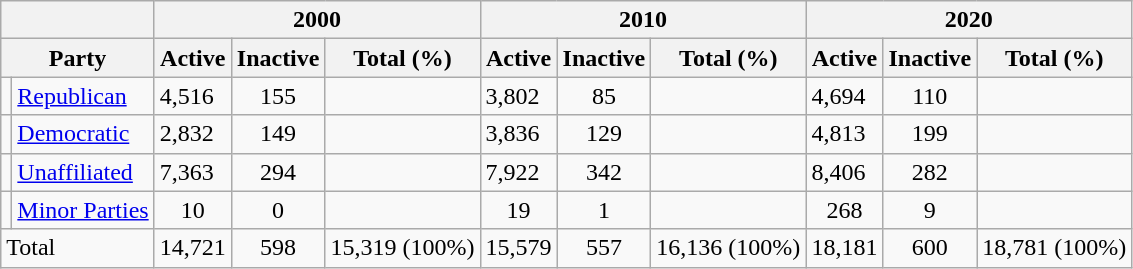<table class=wikitable>
<tr>
<th colspan="2"></th>
<th colspan="3">2000</th>
<th colspan="3">2010</th>
<th colspan="3">2020</th>
</tr>
<tr>
<th colspan = 2>Party</th>
<th>Active</th>
<th>Inactive</th>
<th>Total (%)</th>
<th>Active</th>
<th>Inactive</th>
<th>Total (%)</th>
<th>Active</th>
<th>Inactive</th>
<th>Total (%)</th>
</tr>
<tr>
<td></td>
<td><a href='#'>Republican</a></td>
<td>4,516</td>
<td align = center>155</td>
<td></td>
<td>3,802</td>
<td align=center>85</td>
<td> </td>
<td>4,694</td>
<td align = center>110</td>
<td> </td>
</tr>
<tr>
<td></td>
<td><a href='#'>Democratic</a></td>
<td>2,832</td>
<td align = center>149</td>
<td></td>
<td>3,836</td>
<td align = center>129</td>
<td> </td>
<td>4,813</td>
<td align = center>199</td>
<td> </td>
</tr>
<tr>
<td></td>
<td><a href='#'>Unaffiliated</a></td>
<td>7,363</td>
<td align = center>294</td>
<td></td>
<td>7,922</td>
<td align = center>342</td>
<td> </td>
<td>8,406</td>
<td align = center>282</td>
<td> </td>
</tr>
<tr>
<td></td>
<td><a href='#'>Minor Parties</a></td>
<td align = center>10</td>
<td align = center>0</td>
<td align = center></td>
<td align = center>19</td>
<td align = center>1</td>
<td align = center> </td>
<td align = center>268</td>
<td align = center>9</td>
<td align = center> </td>
</tr>
<tr>
<td colspan=2>Total</td>
<td>14,721</td>
<td align = center>598</td>
<td>15,319 (100%)</td>
<td align = center>15,579</td>
<td align = center>557</td>
<td align = center>16,136 (100%)</td>
<td>18,181</td>
<td align = center>600</td>
<td>18,781 (100%)</td>
</tr>
</table>
